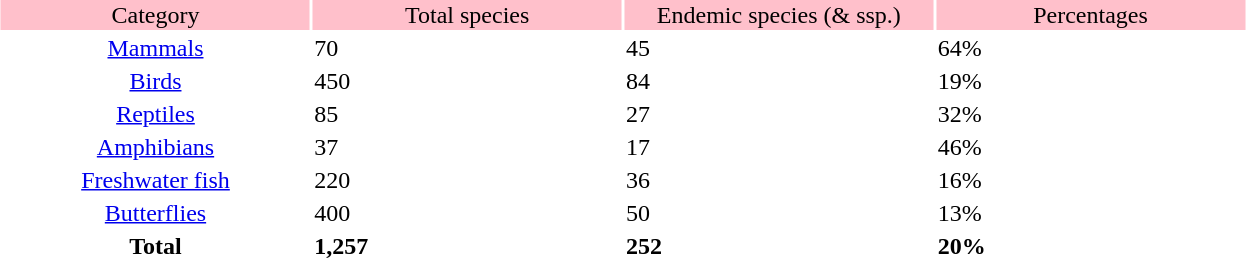<table align="center" id=toc style= width:"90%">
<tr ---- style="background:pink">
<td align ="center" width="20%">Category</td>
<td align ="center" width="20%">Total species</td>
<td align ="center" width="20%">Endemic species (& ssp.)</td>
<td align ="center" width="20%">Percentages</td>
</tr>
<tr ---->
<td align ="center"><a href='#'>Mammals</a></td>
<td>70</td>
<td align ="left">45</td>
<td>64%</td>
</tr>
<tr ---->
<td align ="center"><a href='#'>Birds</a></td>
<td>450</td>
<td align ="left">84</td>
<td>19%</td>
</tr>
<tr ---->
<td align ="center"><a href='#'>Reptiles</a></td>
<td>85</td>
<td align ="left">27</td>
<td>32%</td>
</tr>
<tr ---->
<td align ="center"><a href='#'>Amphibians</a></td>
<td>37</td>
<td align ="left">17</td>
<td>46%</td>
</tr>
<tr ---->
<td align ="center"><a href='#'>Freshwater fish</a></td>
<td>220</td>
<td align ="left">36</td>
<td>16%</td>
</tr>
<tr ---->
<td align ="center"><a href='#'>Butterflies</a></td>
<td>400</td>
<td align ="left">50</td>
<td>13%</td>
</tr>
<tr ---->
<td align ="center"><strong>Total</strong></td>
<td><strong>1,257</strong></td>
<td align ="left"><strong>252</strong></td>
<td><strong>20%</strong></td>
</tr>
<tr ---->
</tr>
</table>
